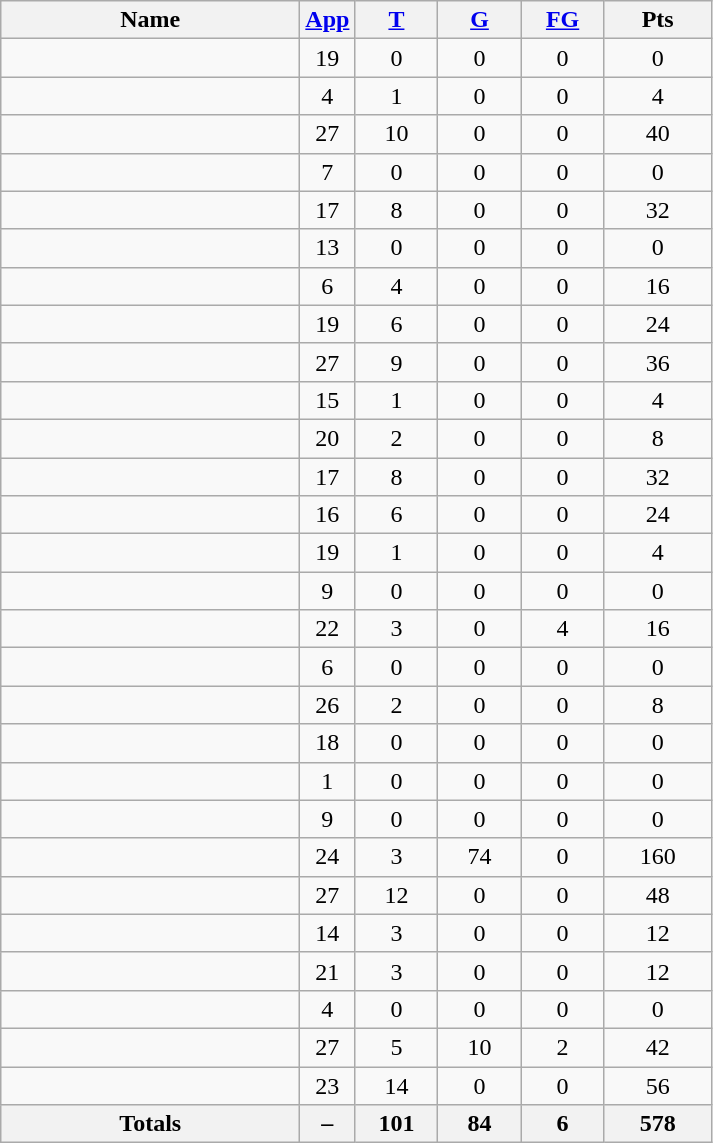<table class="wikitable sortable" style="text-align: center;">
<tr>
<th style="width:12em">Name</th>
<th><a href='#'>App</a></th>
<th style="width:3em"><a href='#'>T</a></th>
<th style="width:3em"><a href='#'>G</a></th>
<th style="width:3em"><a href='#'>FG</a></th>
<th style="width:4em">Pts</th>
</tr>
<tr>
<td style="text-align:left;"></td>
<td>19</td>
<td>0</td>
<td>0</td>
<td>0</td>
<td>0</td>
</tr>
<tr>
<td style="text-align:left;"></td>
<td>4</td>
<td>1</td>
<td>0</td>
<td>0</td>
<td>4</td>
</tr>
<tr>
<td style="text-align:left;"></td>
<td>27</td>
<td>10</td>
<td>0</td>
<td>0</td>
<td>40</td>
</tr>
<tr>
<td style="text-align:left;"></td>
<td>7</td>
<td>0</td>
<td>0</td>
<td>0</td>
<td>0</td>
</tr>
<tr>
<td style="text-align:left;"></td>
<td>17</td>
<td>8</td>
<td>0</td>
<td>0</td>
<td>32</td>
</tr>
<tr>
<td style="text-align:left;"></td>
<td>13</td>
<td>0</td>
<td>0</td>
<td>0</td>
<td>0</td>
</tr>
<tr>
<td style="text-align:left;"></td>
<td>6</td>
<td>4</td>
<td>0</td>
<td>0</td>
<td>16</td>
</tr>
<tr>
<td style="text-align:left;"></td>
<td>19</td>
<td>6</td>
<td>0</td>
<td>0</td>
<td>24</td>
</tr>
<tr>
<td style="text-align:left;"></td>
<td>27</td>
<td>9</td>
<td>0</td>
<td>0</td>
<td>36</td>
</tr>
<tr>
<td style="text-align:left;"></td>
<td>15</td>
<td>1</td>
<td>0</td>
<td>0</td>
<td>4</td>
</tr>
<tr>
<td style="text-align:left;"></td>
<td>20</td>
<td>2</td>
<td>0</td>
<td>0</td>
<td>8</td>
</tr>
<tr>
<td style="text-align:left;"></td>
<td>17</td>
<td>8</td>
<td>0</td>
<td>0</td>
<td>32</td>
</tr>
<tr>
<td style="text-align:left;"></td>
<td>16</td>
<td>6</td>
<td>0</td>
<td>0</td>
<td>24</td>
</tr>
<tr>
<td style="text-align:left;"></td>
<td>19</td>
<td>1</td>
<td>0</td>
<td>0</td>
<td>4</td>
</tr>
<tr>
<td style="text-align:left;"></td>
<td>9</td>
<td>0</td>
<td>0</td>
<td>0</td>
<td>0</td>
</tr>
<tr>
<td style="text-align:left;"></td>
<td>22</td>
<td>3</td>
<td>0</td>
<td>4</td>
<td>16</td>
</tr>
<tr>
<td style="text-align:left;"></td>
<td>6</td>
<td>0</td>
<td>0</td>
<td>0</td>
<td>0</td>
</tr>
<tr>
<td style="text-align:left;"></td>
<td>26</td>
<td>2</td>
<td>0</td>
<td>0</td>
<td>8</td>
</tr>
<tr>
<td style="text-align:left;"></td>
<td>18</td>
<td>0</td>
<td>0</td>
<td>0</td>
<td>0</td>
</tr>
<tr>
<td style="text-align:left;"></td>
<td>1</td>
<td>0</td>
<td>0</td>
<td>0</td>
<td>0</td>
</tr>
<tr>
<td style="text-align:left;"></td>
<td>9</td>
<td>0</td>
<td>0</td>
<td>0</td>
<td>0</td>
</tr>
<tr>
<td style="text-align:left;"></td>
<td>24</td>
<td>3</td>
<td>74</td>
<td>0</td>
<td>160</td>
</tr>
<tr>
<td style="text-align:left;"></td>
<td>27</td>
<td>12</td>
<td>0</td>
<td>0</td>
<td>48</td>
</tr>
<tr>
<td style="text-align:left;"></td>
<td>14</td>
<td>3</td>
<td>0</td>
<td>0</td>
<td>12</td>
</tr>
<tr>
<td style="text-align:left;"></td>
<td>21</td>
<td>3</td>
<td>0</td>
<td>0</td>
<td>12</td>
</tr>
<tr>
<td style="text-align:left;"></td>
<td>4</td>
<td>0</td>
<td>0</td>
<td>0</td>
<td>0</td>
</tr>
<tr>
<td style="text-align:left;"></td>
<td>27</td>
<td>5</td>
<td>10</td>
<td>2</td>
<td>42</td>
</tr>
<tr>
<td style="text-align:left;"></td>
<td>23</td>
<td>14</td>
<td>0</td>
<td>0</td>
<td>56</td>
</tr>
<tr class="sortbottom">
<th>Totals</th>
<th>–</th>
<th>101</th>
<th>84</th>
<th>6</th>
<th>578</th>
</tr>
</table>
